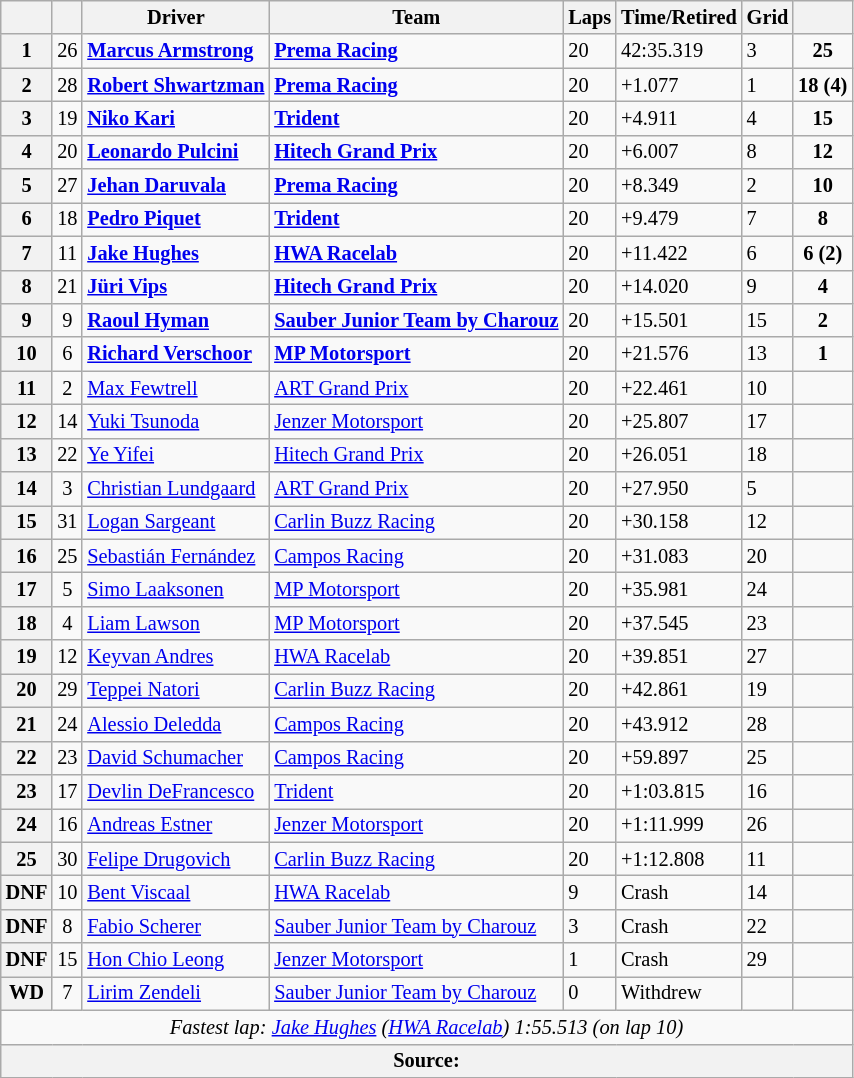<table class="wikitable" style="font-size:85%">
<tr>
<th></th>
<th></th>
<th>Driver</th>
<th>Team</th>
<th>Laps</th>
<th>Time/Retired</th>
<th>Grid</th>
<th></th>
</tr>
<tr>
<th>1</th>
<td align="center">26</td>
<td><strong> <a href='#'>Marcus Armstrong</a></strong></td>
<td><a href='#'><strong>Prema Racing</strong></a></td>
<td>20</td>
<td>42:35.319</td>
<td>3</td>
<td align="center"><strong>25</strong></td>
</tr>
<tr>
<th>2</th>
<td align="center">28</td>
<td><strong> <a href='#'>Robert Shwartzman</a></strong></td>
<td><a href='#'><strong>Prema Racing</strong></a></td>
<td>20</td>
<td>+1.077</td>
<td>1</td>
<td align="center"><strong>18 (4)</strong></td>
</tr>
<tr>
<th>3</th>
<td align="center">19</td>
<td><strong> <a href='#'>Niko Kari</a></strong></td>
<td><a href='#'><strong>Trident</strong></a></td>
<td>20</td>
<td>+4.911</td>
<td>4</td>
<td align="center"><strong>15</strong></td>
</tr>
<tr>
<th>4</th>
<td align="center">20</td>
<td><strong> <a href='#'>Leonardo Pulcini</a></strong></td>
<td><strong><a href='#'>Hitech Grand Prix</a></strong></td>
<td>20</td>
<td>+6.007</td>
<td>8</td>
<td align="center"><strong>12</strong></td>
</tr>
<tr>
<th>5</th>
<td align="center">27</td>
<td><strong> <a href='#'>Jehan Daruvala</a></strong></td>
<td><a href='#'><strong>Prema Racing</strong></a></td>
<td>20</td>
<td>+8.349</td>
<td>2</td>
<td align="center"><strong>10</strong></td>
</tr>
<tr>
<th>6</th>
<td align="center">18</td>
<td><strong> <a href='#'>Pedro Piquet</a></strong></td>
<td><a href='#'><strong>Trident</strong></a></td>
<td>20</td>
<td>+9.479</td>
<td>7</td>
<td align="center"><strong>8</strong></td>
</tr>
<tr>
<th>7</th>
<td align="center">11</td>
<td><strong> <a href='#'>Jake Hughes</a></strong></td>
<td><a href='#'><strong>HWA Racelab</strong></a></td>
<td>20</td>
<td>+11.422</td>
<td>6</td>
<td align="center"><strong>6 (2)</strong></td>
</tr>
<tr>
<th>8</th>
<td align="center">21</td>
<td><strong> <a href='#'>Jüri Vips</a></strong></td>
<td><strong><a href='#'>Hitech Grand Prix</a></strong></td>
<td>20</td>
<td>+14.020</td>
<td>9</td>
<td align="center"><strong>4</strong></td>
</tr>
<tr>
<th>9</th>
<td align="center">9</td>
<td><strong> <a href='#'>Raoul Hyman</a></strong></td>
<td><a href='#'><strong>Sauber Junior Team by Charouz</strong></a></td>
<td>20</td>
<td>+15.501</td>
<td>15</td>
<td align="center"><strong>2</strong></td>
</tr>
<tr>
<th>10</th>
<td align="center">6</td>
<td><strong> <a href='#'>Richard Verschoor</a></strong></td>
<td><strong><a href='#'>MP Motorsport</a></strong></td>
<td>20</td>
<td>+21.576</td>
<td>13</td>
<td align="center"><strong>1</strong></td>
</tr>
<tr>
<th>11</th>
<td align="center">2</td>
<td> <a href='#'>Max Fewtrell</a></td>
<td><a href='#'>ART Grand Prix</a></td>
<td>20</td>
<td>+22.461</td>
<td>10</td>
<td align="center"></td>
</tr>
<tr>
<th>12</th>
<td align="center">14</td>
<td> <a href='#'>Yuki Tsunoda</a></td>
<td><a href='#'>Jenzer Motorsport</a></td>
<td>20</td>
<td>+25.807</td>
<td>17</td>
<td align="center"></td>
</tr>
<tr>
<th>13</th>
<td align="center">22</td>
<td> <a href='#'>Ye Yifei</a></td>
<td><a href='#'>Hitech Grand Prix</a></td>
<td>20</td>
<td>+26.051</td>
<td>18</td>
<td align="center"></td>
</tr>
<tr>
<th>14</th>
<td align="center">3</td>
<td> <a href='#'>Christian Lundgaard</a></td>
<td><a href='#'>ART Grand Prix</a></td>
<td>20</td>
<td>+27.950</td>
<td>5</td>
<td align="center"></td>
</tr>
<tr>
<th>15</th>
<td align="center">31</td>
<td> <a href='#'>Logan Sargeant</a></td>
<td><a href='#'>Carlin Buzz Racing</a></td>
<td>20</td>
<td>+30.158</td>
<td>12</td>
<td align="center"></td>
</tr>
<tr>
<th>16</th>
<td align="center">25</td>
<td> <a href='#'>Sebastián Fernández</a></td>
<td><a href='#'>Campos Racing</a></td>
<td>20</td>
<td>+31.083</td>
<td>20</td>
<td align="center"></td>
</tr>
<tr>
<th>17</th>
<td align="center">5</td>
<td> <a href='#'>Simo Laaksonen</a></td>
<td><a href='#'>MP Motorsport</a></td>
<td>20</td>
<td>+35.981</td>
<td>24</td>
<td align="center"></td>
</tr>
<tr>
<th>18</th>
<td align="center">4</td>
<td> <a href='#'>Liam Lawson</a></td>
<td><a href='#'>MP Motorsport</a></td>
<td>20</td>
<td>+37.545</td>
<td>23</td>
<td align="center"></td>
</tr>
<tr>
<th>19</th>
<td align="center">12</td>
<td> <a href='#'>Keyvan Andres</a></td>
<td><a href='#'>HWA Racelab</a></td>
<td>20</td>
<td>+39.851</td>
<td>27</td>
<td></td>
</tr>
<tr>
<th>20</th>
<td align="center">29</td>
<td> <a href='#'>Teppei Natori</a></td>
<td><a href='#'>Carlin Buzz Racing</a></td>
<td>20</td>
<td>+42.861</td>
<td>19</td>
<td align="center"></td>
</tr>
<tr>
<th>21</th>
<td align="center">24</td>
<td> <a href='#'>Alessio Deledda</a></td>
<td><a href='#'>Campos Racing</a></td>
<td>20</td>
<td>+43.912</td>
<td>28</td>
<td align="center"></td>
</tr>
<tr>
<th>22</th>
<td align="center">23</td>
<td> <a href='#'>David Schumacher</a></td>
<td><a href='#'>Campos Racing</a></td>
<td>20</td>
<td>+59.897</td>
<td>25</td>
<td align="center"></td>
</tr>
<tr>
<th>23</th>
<td align="center">17</td>
<td> <a href='#'>Devlin DeFrancesco</a></td>
<td><a href='#'>Trident</a></td>
<td>20</td>
<td>+1:03.815</td>
<td>16</td>
<td align="center"></td>
</tr>
<tr>
<th>24</th>
<td align="center">16</td>
<td> <a href='#'>Andreas Estner</a></td>
<td><a href='#'>Jenzer Motorsport</a></td>
<td>20</td>
<td>+1:11.999</td>
<td>26</td>
<td align="center"></td>
</tr>
<tr>
<th>25</th>
<td align="center">30</td>
<td> <a href='#'>Felipe Drugovich</a></td>
<td><a href='#'>Carlin Buzz Racing</a></td>
<td>20</td>
<td>+1:12.808</td>
<td>11</td>
<td align="center"></td>
</tr>
<tr>
<th>DNF</th>
<td align="center">10</td>
<td> <a href='#'>Bent Viscaal</a></td>
<td><a href='#'>HWA Racelab</a></td>
<td>9</td>
<td>Crash</td>
<td>14</td>
<td align="center"></td>
</tr>
<tr>
<th>DNF</th>
<td align="center">8</td>
<td> <a href='#'>Fabio Scherer</a></td>
<td><a href='#'>Sauber Junior Team by Charouz</a></td>
<td>3</td>
<td>Crash</td>
<td>22</td>
<td align="center"></td>
</tr>
<tr>
<th>DNF</th>
<td align="center">15</td>
<td> <a href='#'>Hon Chio Leong</a></td>
<td><a href='#'>Jenzer Motorsport</a></td>
<td>1</td>
<td>Crash</td>
<td>29</td>
<td align="center"></td>
</tr>
<tr>
<th>WD</th>
<td align="center">7</td>
<td> <a href='#'>Lirim Zendeli</a></td>
<td><a href='#'>Sauber Junior Team by Charouz</a></td>
<td>0</td>
<td>Withdrew</td>
<td></td>
<td></td>
</tr>
<tr>
<td colspan="8" align="center"><em>Fastest lap: <a href='#'>Jake Hughes</a> (<a href='#'>HWA Racelab</a>) 1:55.513 (on lap 10)</em></td>
</tr>
<tr>
<th colspan="8">Source:</th>
</tr>
</table>
